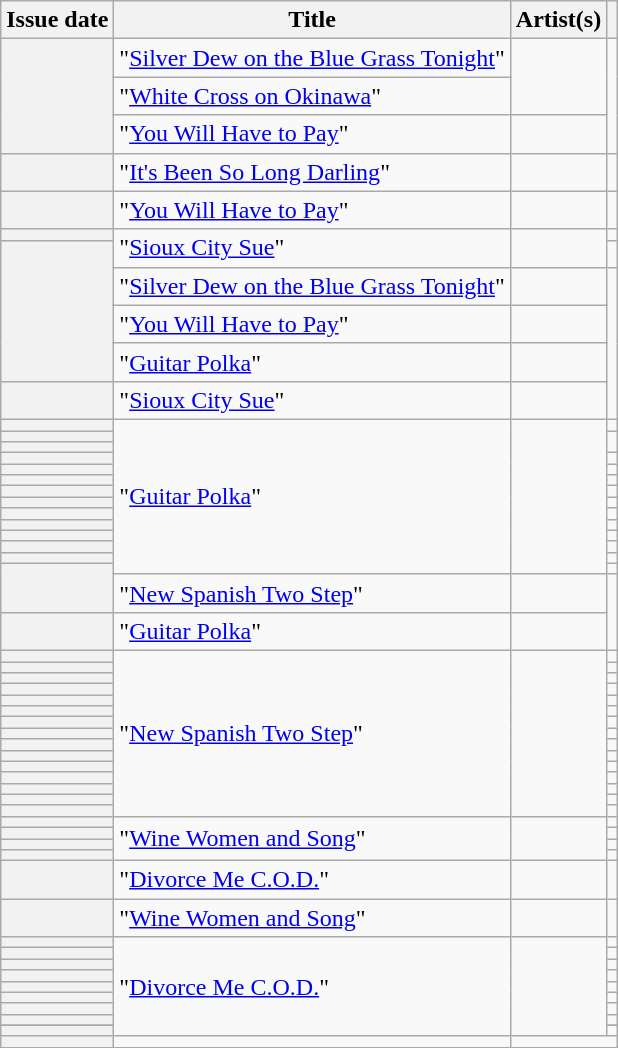<table class="wikitable sortable plainrowheaders">
<tr>
<th scope=col>Issue date</th>
<th scope=col>Title</th>
<th scope=col>Artist(s)</th>
<th scope=col class=unsortable></th>
</tr>
<tr>
<th scope=row rowspan=3></th>
<td>"<a href='#'>Silver Dew on the Blue Grass Tonight</a>"</td>
<td rowspan="2"></td>
<td rowspan="3" align=center></td>
</tr>
<tr>
<td>"<a href='#'>White Cross on Okinawa</a>"</td>
</tr>
<tr>
<td>"<a href='#'>You Will Have to Pay</a>"</td>
<td></td>
</tr>
<tr>
<th scope=row></th>
<td>"<a href='#'>It's Been So Long Darling</a>"</td>
<td></td>
<td align=center></td>
</tr>
<tr>
<th scope=row></th>
<td>"<a href='#'>You Will Have to Pay</a>"</td>
<td></td>
<td align=center></td>
</tr>
<tr>
<th scope=row></th>
<td rowspan="2">"<a href='#'>Sioux City Sue</a>"</td>
<td rowspan="2"></td>
<td align=center></td>
</tr>
<tr>
<th scope=row rowspan=4></th>
<td rowspan=1 align=center></td>
</tr>
<tr>
<td>"<a href='#'>Silver Dew on the Blue Grass Tonight</a>"</td>
<td></td>
<td rowspan=4 align=center></td>
</tr>
<tr>
<td>"<a href='#'>You Will Have to Pay</a>"</td>
<td></td>
</tr>
<tr>
<td>"<a href='#'>Guitar Polka</a>"</td>
<td></td>
</tr>
<tr>
<th scope=row></th>
<td>"<a href='#'>Sioux City Sue</a>"</td>
<td></td>
</tr>
<tr>
<th scope=row></th>
<td rowspan="14">"<a href='#'>Guitar Polka</a>"</td>
<td rowspan="14"></td>
<td align=center></td>
</tr>
<tr>
<th scope=row></th>
<td align=center rowspan=2></td>
</tr>
<tr>
<th scope=row></th>
</tr>
<tr>
<th scope=row></th>
<td align=center></td>
</tr>
<tr>
<th scope=row></th>
<td align=center></td>
</tr>
<tr>
<th scope=row></th>
<td align=center></td>
</tr>
<tr>
<th scope=row></th>
<td align=center></td>
</tr>
<tr>
<th scope=row></th>
<td align=center></td>
</tr>
<tr>
<th scope=row></th>
<td align=center></td>
</tr>
<tr>
<th scope=row></th>
<td align=center></td>
</tr>
<tr>
<th scope=row></th>
<td align=center></td>
</tr>
<tr>
<th scope=row></th>
<td align=center></td>
</tr>
<tr>
<th scope=row></th>
<td align=center></td>
</tr>
<tr>
<th scope=row rowspan=2></th>
<td align=center></td>
</tr>
<tr>
<td>"<a href='#'>New Spanish Two Step</a>"</td>
<td></td>
<td align=center rowspan=2></td>
</tr>
<tr>
<th scope=row></th>
<td>"<a href='#'>Guitar Polka</a>"</td>
<td></td>
</tr>
<tr>
<th scope=row></th>
<td rowspan="15">"<a href='#'>New Spanish Two Step</a>"</td>
<td rowspan="15"></td>
<td align=center></td>
</tr>
<tr>
<th scope=row></th>
<td align=center></td>
</tr>
<tr>
<th scope=row></th>
<td align=center></td>
</tr>
<tr>
<th scope=row></th>
<td align=center></td>
</tr>
<tr>
<th scope=row></th>
<td align=center></td>
</tr>
<tr>
<th scope=row></th>
<td align=center></td>
</tr>
<tr>
<th scope=row></th>
<td align=center></td>
</tr>
<tr>
<th scope=row></th>
<td align=center></td>
</tr>
<tr>
<th scope=row></th>
<td align=center></td>
</tr>
<tr>
<th scope=row></th>
<td align=center></td>
</tr>
<tr>
<th scope=row></th>
<td align=center></td>
</tr>
<tr>
<th scope=row></th>
<td align=center></td>
</tr>
<tr>
<th scope=row></th>
<td align=center></td>
</tr>
<tr>
<th scope=row></th>
<td align=center></td>
</tr>
<tr>
<th scope=row></th>
<td align=center></td>
</tr>
<tr>
<th scope=row></th>
<td rowspan="4">"<a href='#'>Wine Women and Song</a>"</td>
<td rowspan="4"></td>
<td align=center></td>
</tr>
<tr>
<th scope=row></th>
<td align=center></td>
</tr>
<tr>
<th scope=row></th>
<td align=center></td>
</tr>
<tr>
<th scope=row></th>
<td align=center></td>
</tr>
<tr>
<th scope=row></th>
<td>"<a href='#'>Divorce Me C.O.D.</a>"</td>
<td></td>
<td align=center></td>
</tr>
<tr>
<th scope=row></th>
<td>"<a href='#'>Wine Women and Song</a>"</td>
<td></td>
<td align=center></td>
</tr>
<tr>
<th scope=row></th>
<td rowspan="10">"<a href='#'>Divorce Me C.O.D.</a>"</td>
<td rowspan="10"></td>
<td align=center></td>
</tr>
<tr>
<th scope=row></th>
<td align=center></td>
</tr>
<tr>
<th scope=row></th>
<td align=center></td>
</tr>
<tr>
<th scope=row></th>
<td align=center></td>
</tr>
<tr>
<th scope=row></th>
<td align=center></td>
</tr>
<tr>
<th scope=row></th>
<td align=center></td>
</tr>
<tr>
<th scope=row></th>
<td align=center></td>
</tr>
<tr>
<th scope=row></th>
<td align=center></td>
</tr>
<tr>
</tr>
<tr>
<th scope=row></th>
<td align=center></td>
</tr>
<tr>
<th scope=row></th>
<td align=center></td>
</tr>
</table>
